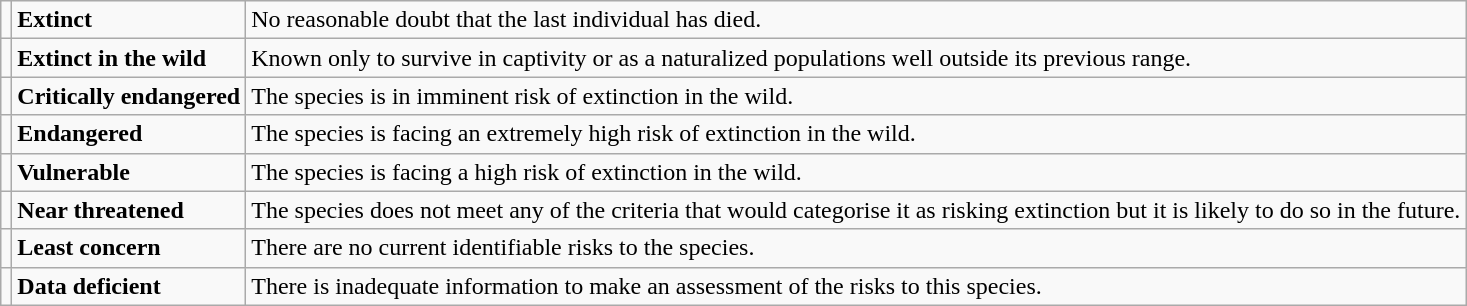<table class="wikitable" style="text-align:left">
<tr>
<td></td>
<td><strong>Extinct</strong></td>
<td>No reasonable doubt that the last individual has died.</td>
</tr>
<tr>
<td></td>
<td><strong>Extinct in the wild</strong></td>
<td>Known only to survive in captivity or as a naturalized populations well outside its previous range.</td>
</tr>
<tr>
<td></td>
<td><strong>Critically endangered</strong></td>
<td>The species is in imminent risk of extinction in the wild.</td>
</tr>
<tr>
<td></td>
<td><strong>Endangered</strong></td>
<td>The species is facing an extremely high risk of extinction in the wild.</td>
</tr>
<tr>
<td></td>
<td><strong>Vulnerable</strong></td>
<td>The species is facing a high risk of extinction in the wild.</td>
</tr>
<tr>
<td></td>
<td><strong>Near threatened</strong></td>
<td>The species does not meet any of the criteria that would categorise it as risking extinction but it is likely to do so in the future.</td>
</tr>
<tr>
<td></td>
<td><strong>Least concern</strong></td>
<td>There are no current identifiable risks to the species.</td>
</tr>
<tr>
<td></td>
<td><strong>Data deficient</strong></td>
<td>There is inadequate information to make an assessment of the risks to this species.</td>
</tr>
</table>
